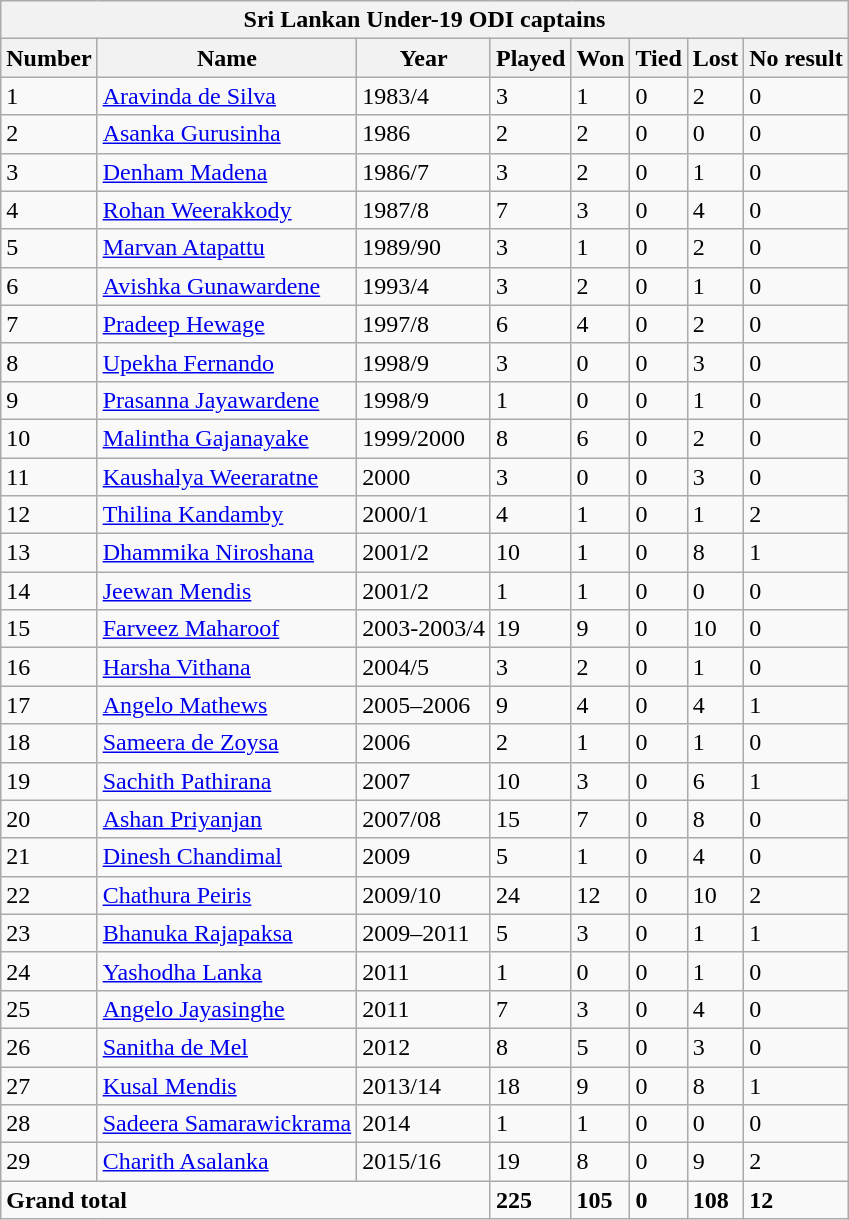<table class="wikitable">
<tr>
<th bgcolor="#efefef" colspan=8>Sri Lankan Under-19 ODI captains</th>
</tr>
<tr bgcolor="#efefef">
<th>Number</th>
<th>Name</th>
<th>Year</th>
<th>Played</th>
<th>Won</th>
<th>Tied</th>
<th>Lost</th>
<th>No result</th>
</tr>
<tr>
<td>1</td>
<td><a href='#'>Aravinda de Silva</a></td>
<td>1983/4</td>
<td>3</td>
<td>1</td>
<td>0</td>
<td>2</td>
<td>0</td>
</tr>
<tr>
<td>2</td>
<td><a href='#'>Asanka Gurusinha</a></td>
<td>1986</td>
<td>2</td>
<td>2</td>
<td>0</td>
<td>0</td>
<td>0</td>
</tr>
<tr>
<td>3</td>
<td><a href='#'>Denham Madena</a></td>
<td>1986/7</td>
<td>3</td>
<td>2</td>
<td>0</td>
<td>1</td>
<td>0</td>
</tr>
<tr>
<td>4</td>
<td><a href='#'>Rohan Weerakkody</a></td>
<td>1987/8</td>
<td>7</td>
<td>3</td>
<td>0</td>
<td>4</td>
<td>0</td>
</tr>
<tr>
<td>5</td>
<td><a href='#'>Marvan Atapattu</a></td>
<td>1989/90</td>
<td>3</td>
<td>1</td>
<td>0</td>
<td>2</td>
<td>0</td>
</tr>
<tr>
<td>6</td>
<td><a href='#'>Avishka Gunawardene</a></td>
<td>1993/4</td>
<td>3</td>
<td>2</td>
<td>0</td>
<td>1</td>
<td>0</td>
</tr>
<tr>
<td>7</td>
<td><a href='#'>Pradeep Hewage</a></td>
<td>1997/8</td>
<td>6</td>
<td>4</td>
<td>0</td>
<td>2</td>
<td>0</td>
</tr>
<tr>
<td>8</td>
<td><a href='#'>Upekha Fernando</a></td>
<td>1998/9</td>
<td>3</td>
<td>0</td>
<td>0</td>
<td>3</td>
<td>0</td>
</tr>
<tr>
<td>9</td>
<td><a href='#'>Prasanna Jayawardene</a></td>
<td>1998/9</td>
<td>1</td>
<td>0</td>
<td>0</td>
<td>1</td>
<td>0</td>
</tr>
<tr>
<td>10</td>
<td><a href='#'>Malintha Gajanayake</a></td>
<td>1999/2000</td>
<td>8</td>
<td>6</td>
<td>0</td>
<td>2</td>
<td>0</td>
</tr>
<tr>
<td>11</td>
<td><a href='#'>Kaushalya Weeraratne</a></td>
<td>2000</td>
<td>3</td>
<td>0</td>
<td>0</td>
<td>3</td>
<td>0</td>
</tr>
<tr>
<td>12</td>
<td><a href='#'>Thilina Kandamby</a></td>
<td>2000/1</td>
<td>4</td>
<td>1</td>
<td>0</td>
<td>1</td>
<td>2</td>
</tr>
<tr>
<td>13</td>
<td><a href='#'>Dhammika Niroshana</a></td>
<td>2001/2</td>
<td>10</td>
<td>1</td>
<td>0</td>
<td>8</td>
<td>1</td>
</tr>
<tr>
<td>14</td>
<td><a href='#'>Jeewan Mendis</a></td>
<td>2001/2</td>
<td>1</td>
<td>1</td>
<td>0</td>
<td>0</td>
<td>0</td>
</tr>
<tr>
<td>15</td>
<td><a href='#'>Farveez Maharoof</a></td>
<td>2003-2003/4</td>
<td>19</td>
<td>9</td>
<td>0</td>
<td>10</td>
<td>0</td>
</tr>
<tr>
<td>16</td>
<td><a href='#'>Harsha Vithana</a></td>
<td>2004/5</td>
<td>3</td>
<td>2</td>
<td>0</td>
<td>1</td>
<td>0</td>
</tr>
<tr>
<td>17</td>
<td><a href='#'>Angelo Mathews</a></td>
<td>2005–2006</td>
<td>9</td>
<td>4</td>
<td>0</td>
<td>4</td>
<td>1</td>
</tr>
<tr>
<td>18</td>
<td><a href='#'>Sameera de Zoysa</a></td>
<td>2006</td>
<td>2</td>
<td>1</td>
<td>0</td>
<td>1</td>
<td>0</td>
</tr>
<tr>
<td>19</td>
<td><a href='#'>Sachith Pathirana</a></td>
<td>2007</td>
<td>10</td>
<td>3</td>
<td>0</td>
<td>6</td>
<td>1</td>
</tr>
<tr>
<td>20</td>
<td><a href='#'>Ashan Priyanjan</a></td>
<td>2007/08</td>
<td>15</td>
<td>7</td>
<td>0</td>
<td>8</td>
<td>0</td>
</tr>
<tr>
<td>21</td>
<td><a href='#'>Dinesh Chandimal</a></td>
<td>2009</td>
<td>5</td>
<td>1</td>
<td>0</td>
<td>4</td>
<td>0</td>
</tr>
<tr>
<td>22</td>
<td><a href='#'>Chathura Peiris</a></td>
<td>2009/10</td>
<td>24</td>
<td>12</td>
<td>0</td>
<td>10</td>
<td>2</td>
</tr>
<tr>
<td>23</td>
<td><a href='#'>Bhanuka Rajapaksa</a></td>
<td>2009–2011</td>
<td>5</td>
<td>3</td>
<td>0</td>
<td>1</td>
<td>1</td>
</tr>
<tr>
<td>24</td>
<td><a href='#'>Yashodha Lanka</a></td>
<td>2011</td>
<td>1</td>
<td>0</td>
<td>0</td>
<td>1</td>
<td>0</td>
</tr>
<tr>
<td>25</td>
<td><a href='#'>Angelo Jayasinghe</a></td>
<td>2011</td>
<td>7</td>
<td>3</td>
<td>0</td>
<td>4</td>
<td>0</td>
</tr>
<tr>
<td>26</td>
<td><a href='#'>Sanitha de Mel</a></td>
<td>2012</td>
<td>8</td>
<td>5</td>
<td>0</td>
<td>3</td>
<td>0</td>
</tr>
<tr>
<td>27</td>
<td><a href='#'>Kusal Mendis</a></td>
<td>2013/14</td>
<td>18</td>
<td>9</td>
<td>0</td>
<td>8</td>
<td>1</td>
</tr>
<tr>
<td>28</td>
<td><a href='#'>Sadeera Samarawickrama</a></td>
<td>2014</td>
<td>1</td>
<td>1</td>
<td>0</td>
<td>0</td>
<td>0</td>
</tr>
<tr>
<td>29</td>
<td><a href='#'>Charith Asalanka</a></td>
<td>2015/16</td>
<td>19</td>
<td>8</td>
<td>0</td>
<td>9</td>
<td>2</td>
</tr>
<tr>
<td colspan=3><strong>Grand total</strong></td>
<td><strong>225</strong></td>
<td><strong>105</strong></td>
<td><strong>0</strong></td>
<td><strong>108</strong></td>
<td><strong>12</strong></td>
</tr>
</table>
